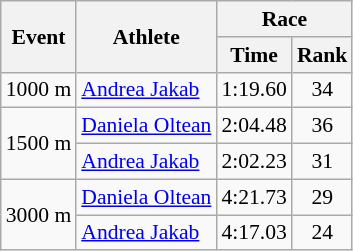<table class="wikitable" border="1" style="font-size:90%">
<tr>
<th rowspan=2>Event</th>
<th rowspan=2>Athlete</th>
<th colspan=2>Race</th>
</tr>
<tr>
<th>Time</th>
<th>Rank</th>
</tr>
<tr>
<td>1000 m</td>
<td><a href='#'>Andrea Jakab</a></td>
<td align=center>1:19.60</td>
<td align=center>34</td>
</tr>
<tr>
<td rowspan=2>1500 m</td>
<td><a href='#'>Daniela Oltean</a></td>
<td align=center>2:04.48</td>
<td align=center>36</td>
</tr>
<tr>
<td><a href='#'>Andrea Jakab</a></td>
<td align=center>2:02.23</td>
<td align=center>31</td>
</tr>
<tr>
<td rowspan=2>3000 m</td>
<td><a href='#'>Daniela Oltean</a></td>
<td align=center>4:21.73</td>
<td align=center>29</td>
</tr>
<tr>
<td><a href='#'>Andrea Jakab</a></td>
<td align=center>4:17.03</td>
<td align=center>24</td>
</tr>
</table>
